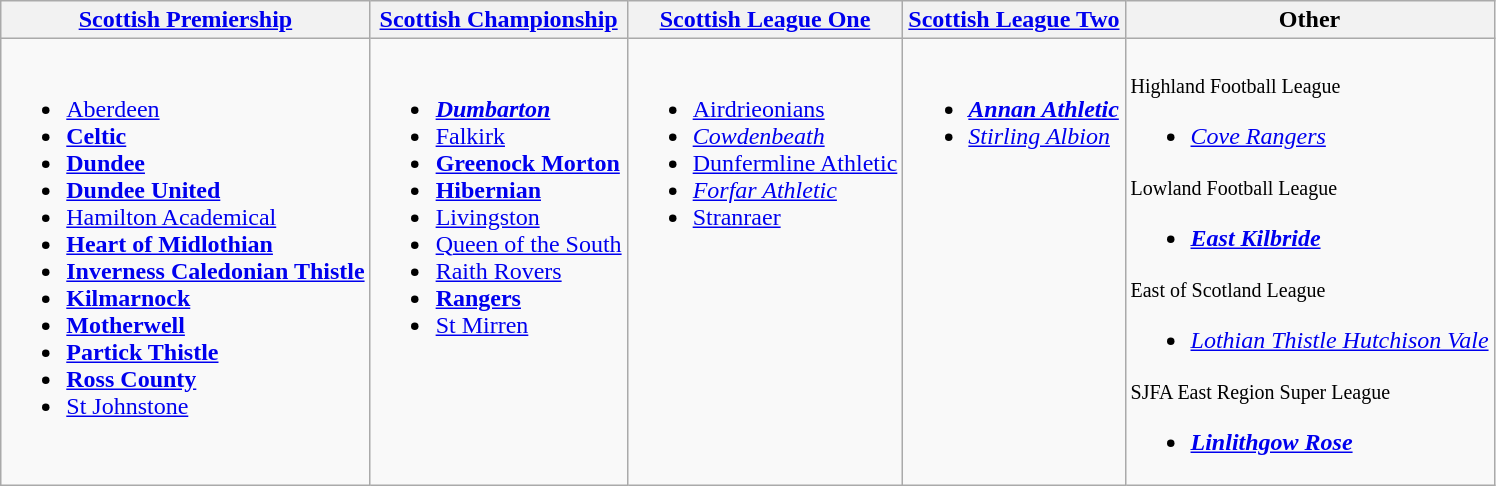<table class="wikitable" style="text-align:left">
<tr>
<th><a href='#'>Scottish Premiership</a></th>
<th><a href='#'>Scottish Championship</a></th>
<th><a href='#'>Scottish League One</a></th>
<th><a href='#'>Scottish League Two</a></th>
<th>Other</th>
</tr>
<tr>
<td valign=top><br><ul><li><a href='#'>Aberdeen</a></li><li><strong><a href='#'>Celtic</a></strong></li><li><strong><a href='#'>Dundee</a></strong></li><li><strong><a href='#'>Dundee United</a></strong></li><li><a href='#'>Hamilton Academical</a></li><li><strong><a href='#'>Heart of Midlothian</a></strong></li><li><strong><a href='#'>Inverness Caledonian Thistle</a></strong></li><li><strong><a href='#'>Kilmarnock</a></strong></li><li><strong><a href='#'>Motherwell</a></strong></li><li><strong><a href='#'>Partick Thistle</a></strong></li><li><strong><a href='#'>Ross County</a></strong></li><li><a href='#'>St Johnstone</a></li></ul></td>
<td valign=top><br><ul><li><strong><em><a href='#'>Dumbarton</a></em></strong></li><li><a href='#'>Falkirk</a></li><li><strong><a href='#'>Greenock Morton</a></strong></li><li><strong><a href='#'>Hibernian</a></strong></li><li><a href='#'>Livingston</a></li><li><a href='#'>Queen of the South</a></li><li><a href='#'>Raith Rovers</a></li><li><strong><a href='#'>Rangers</a></strong></li><li><a href='#'>St Mirren</a></li></ul></td>
<td valign=top><br><ul><li><a href='#'>Airdrieonians</a></li><li><em><a href='#'>Cowdenbeath</a></em></li><li><a href='#'>Dunfermline Athletic</a></li><li><em><a href='#'>Forfar Athletic</a></em></li><li><a href='#'>Stranraer</a></li></ul></td>
<td valign=top><br><ul><li><strong><em><a href='#'>Annan Athletic</a></em></strong></li><li><em><a href='#'>Stirling Albion</a></em></li></ul></td>
<td valign=top><br><small>Highland Football League</small><ul><li><em><a href='#'>Cove Rangers</a></em></li></ul><small>Lowland Football League</small><ul><li><strong><em><a href='#'>East Kilbride</a></em></strong></li></ul><small>East of Scotland League</small><ul><li><em><a href='#'>Lothian Thistle Hutchison Vale</a></em></li></ul><small>SJFA East Region Super League</small><ul><li><strong><em><a href='#'>Linlithgow Rose</a></em></strong></li></ul></td>
</tr>
</table>
